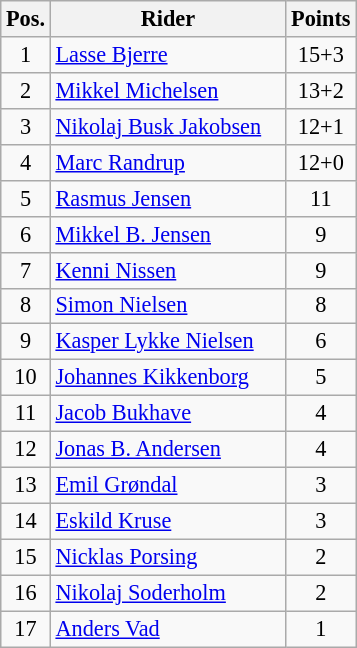<table class=wikitable style="font-size:93%;">
<tr>
<th width=25px>Pos.</th>
<th width=150px>Rider</th>
<th width=40px>Points</th>
</tr>
<tr align=center>
<td>1</td>
<td align=left><a href='#'>Lasse Bjerre</a></td>
<td>15+3</td>
</tr>
<tr align=center>
<td>2</td>
<td align=left><a href='#'>Mikkel Michelsen</a></td>
<td>13+2</td>
</tr>
<tr align=center>
<td>3</td>
<td align=left><a href='#'>Nikolaj Busk Jakobsen</a></td>
<td>12+1</td>
</tr>
<tr align=center>
<td>4</td>
<td align=left><a href='#'>Marc Randrup</a></td>
<td>12+0</td>
</tr>
<tr align=center>
<td>5</td>
<td align=left><a href='#'>Rasmus Jensen</a></td>
<td>11</td>
</tr>
<tr align=center>
<td>6</td>
<td align=left><a href='#'>Mikkel B. Jensen</a></td>
<td>9</td>
</tr>
<tr align=center>
<td>7</td>
<td align=left><a href='#'>Kenni Nissen</a></td>
<td>9</td>
</tr>
<tr align=center>
<td>8</td>
<td align=left><a href='#'>Simon Nielsen</a></td>
<td>8</td>
</tr>
<tr align=center>
<td>9</td>
<td align=left><a href='#'>Kasper Lykke Nielsen</a></td>
<td>6</td>
</tr>
<tr align=center>
<td>10</td>
<td align=left><a href='#'>Johannes Kikkenborg</a></td>
<td>5</td>
</tr>
<tr align=center>
<td>11</td>
<td align=left><a href='#'>Jacob Bukhave</a></td>
<td>4</td>
</tr>
<tr align=center>
<td>12</td>
<td align=left><a href='#'>Jonas B. Andersen</a></td>
<td>4</td>
</tr>
<tr align=center>
<td>13</td>
<td align=left><a href='#'>Emil Grøndal</a></td>
<td>3</td>
</tr>
<tr align=center>
<td>14</td>
<td align=left><a href='#'>Eskild Kruse</a></td>
<td>3</td>
</tr>
<tr align=center>
<td>15</td>
<td align=left><a href='#'>Nicklas Porsing</a></td>
<td>2</td>
</tr>
<tr align=center>
<td>16</td>
<td align=left><a href='#'>Nikolaj Soderholm</a></td>
<td>2</td>
</tr>
<tr align=center>
<td>17</td>
<td align=left><a href='#'>Anders Vad</a></td>
<td>1</td>
</tr>
</table>
